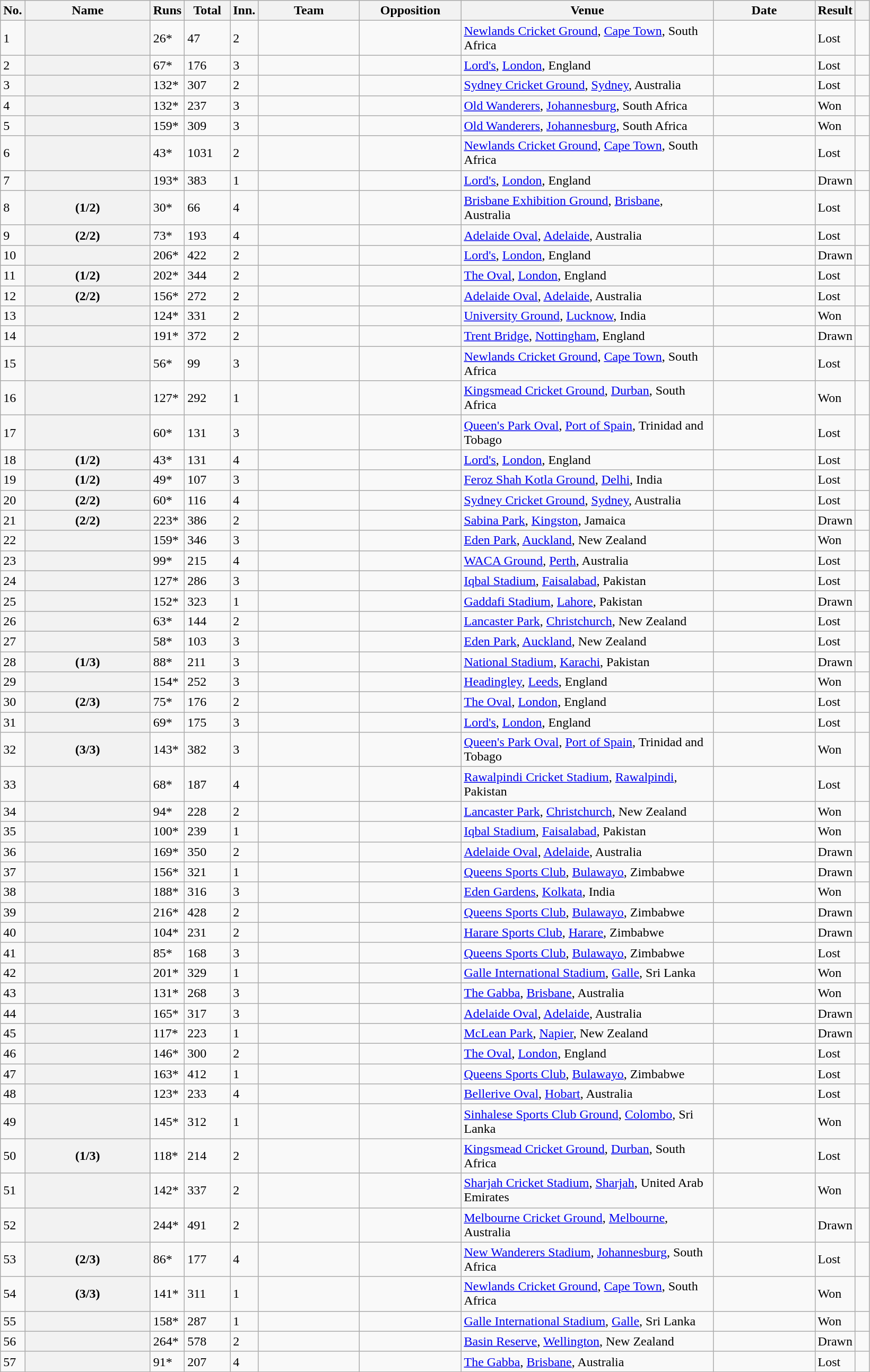<table class="wikitable sortable plainrowheaders">
<tr>
<th scope=col style=width:10px;>No.</th>
<th scope=col style=width:150px;>Name</th>
<th scope=col style=width:30px;>Runs</th>
<th scope=col style=width:50px;>Total</th>
<th scope=col style=width:20px;>Inn.</th>
<th scope=col style=width:120px;>Team</th>
<th scope=col style=width:120px;>Opposition</th>
<th scope=col style=width:310px;>Venue</th>
<th scope=col style=width:120px;>Date</th>
<th scope=col style=width:10px;>Result</th>
<th scope=col style=width:10px; class=unsortable></th>
</tr>
<tr>
<td>1</td>
<th scope=row></th>
<td> 26*</td>
<td> 47</td>
<td>2</td>
<td></td>
<td></td>
<td><a href='#'>Newlands Cricket Ground</a>, <a href='#'>Cape Town</a>, South Africa</td>
<td></td>
<td>Lost</td>
<td></td>
</tr>
<tr>
<td>2</td>
<th scope=row></th>
<td> 67*</td>
<td> 176</td>
<td>3</td>
<td></td>
<td></td>
<td><a href='#'>Lord's</a>, <a href='#'>London</a>, England</td>
<td></td>
<td>Lost</td>
<td></td>
</tr>
<tr>
<td>3</td>
<th scope=row></th>
<td> 132*</td>
<td> 307</td>
<td>2</td>
<td></td>
<td></td>
<td><a href='#'>Sydney Cricket Ground</a>, <a href='#'>Sydney</a>, Australia</td>
<td></td>
<td>Lost</td>
<td></td>
</tr>
<tr>
<td>4</td>
<th scope=row></th>
<td> 132*</td>
<td> 237</td>
<td>3</td>
<td></td>
<td></td>
<td><a href='#'>Old Wanderers</a>, <a href='#'>Johannesburg</a>, South Africa</td>
<td></td>
<td>Won</td>
<td></td>
</tr>
<tr>
<td>5</td>
<th scope=row></th>
<td> 159*</td>
<td> 309</td>
<td>3</td>
<td></td>
<td></td>
<td><a href='#'>Old Wanderers</a>, <a href='#'>Johannesburg</a>, South Africa</td>
<td></td>
<td>Won</td>
<td></td>
</tr>
<tr>
<td>6</td>
<th scope=row></th>
<td> 43*</td>
<td> 103<span>1</span></td>
<td>2</td>
<td></td>
<td></td>
<td><a href='#'>Newlands Cricket Ground</a>, <a href='#'>Cape Town</a>, South Africa</td>
<td></td>
<td>Lost</td>
<td></td>
</tr>
<tr>
<td>7</td>
<th scope=row></th>
<td> 193*</td>
<td> 383</td>
<td>1</td>
<td></td>
<td></td>
<td><a href='#'>Lord's</a>, <a href='#'>London</a>, England</td>
<td></td>
<td>Drawn</td>
<td></td>
</tr>
<tr>
<td>8</td>
<th scope=row> (1/2)</th>
<td> 30*</td>
<td> 66 </td>
<td>4</td>
<td></td>
<td></td>
<td><a href='#'>Brisbane Exhibition Ground</a>, <a href='#'>Brisbane</a>, Australia</td>
<td></td>
<td>Lost</td>
<td></td>
</tr>
<tr>
<td>9</td>
<th scope=row> (2/2)</th>
<td> 73*</td>
<td> 193 </td>
<td>4</td>
<td></td>
<td></td>
<td><a href='#'>Adelaide Oval</a>, <a href='#'>Adelaide</a>, Australia</td>
<td></td>
<td>Lost</td>
<td></td>
</tr>
<tr>
<td>10</td>
<th scope=row></th>
<td> 206*</td>
<td> 422</td>
<td>2</td>
<td></td>
<td></td>
<td><a href='#'>Lord's</a>, <a href='#'>London</a>, England</td>
<td></td>
<td>Drawn</td>
<td></td>
</tr>
<tr>
<td>11</td>
<th scope=row> (1/2)</th>
<td> 202*</td>
<td> 344</td>
<td>2</td>
<td></td>
<td></td>
<td><a href='#'>The Oval</a>, <a href='#'>London</a>, England</td>
<td></td>
<td>Lost</td>
<td></td>
</tr>
<tr>
<td>12</td>
<th scope=row> (2/2)</th>
<td> 156*</td>
<td> 272</td>
<td>2</td>
<td></td>
<td></td>
<td><a href='#'>Adelaide Oval</a>, <a href='#'>Adelaide</a>, Australia</td>
<td></td>
<td>Lost</td>
<td></td>
</tr>
<tr>
<td>13</td>
<th scope=row></th>
<td> 124*</td>
<td> 331</td>
<td>2</td>
<td></td>
<td></td>
<td><a href='#'>University Ground</a>, <a href='#'>Lucknow</a>, India</td>
<td></td>
<td>Won</td>
<td></td>
</tr>
<tr>
<td>14</td>
<th scope=row></th>
<td> 191*</td>
<td> 372</td>
<td>2</td>
<td></td>
<td></td>
<td><a href='#'>Trent Bridge</a>, <a href='#'>Nottingham</a>, England</td>
<td></td>
<td>Drawn</td>
<td></td>
</tr>
<tr>
<td>15</td>
<th scope=row></th>
<td> 56*</td>
<td> 99</td>
<td>3</td>
<td></td>
<td></td>
<td><a href='#'>Newlands Cricket Ground</a>, <a href='#'>Cape Town</a>, South Africa</td>
<td></td>
<td>Lost</td>
<td></td>
</tr>
<tr>
<td>16</td>
<th scope=row></th>
<td> 127*</td>
<td> 292</td>
<td>1</td>
<td></td>
<td></td>
<td><a href='#'>Kingsmead Cricket Ground</a>, <a href='#'>Durban</a>, South Africa</td>
<td></td>
<td>Won</td>
<td></td>
</tr>
<tr>
<td>17</td>
<th scope=row></th>
<td> 60*</td>
<td> 131</td>
<td>3</td>
<td></td>
<td></td>
<td><a href='#'>Queen's Park Oval</a>, <a href='#'>Port of Spain</a>, Trinidad and Tobago</td>
<td></td>
<td>Lost</td>
<td></td>
</tr>
<tr>
<td>18</td>
<th scope=row> (1/2)</th>
<td> 43*</td>
<td> 131</td>
<td>4</td>
<td></td>
<td></td>
<td><a href='#'>Lord's</a>, <a href='#'>London</a>, England</td>
<td></td>
<td>Lost</td>
<td></td>
</tr>
<tr>
<td>19</td>
<th scope=row> (1/2)</th>
<td> 49*</td>
<td> 107</td>
<td>3</td>
<td></td>
<td></td>
<td><a href='#'>Feroz Shah Kotla Ground</a>, <a href='#'>Delhi</a>, India</td>
<td></td>
<td>Lost</td>
<td></td>
</tr>
<tr>
<td>20</td>
<th scope=row> (2/2)</th>
<td> 60*</td>
<td> 116 </td>
<td>4</td>
<td></td>
<td></td>
<td><a href='#'>Sydney Cricket Ground</a>, <a href='#'>Sydney</a>, Australia</td>
<td></td>
<td>Lost</td>
<td></td>
</tr>
<tr>
<td>21</td>
<th scope=row> (2/2)</th>
<td> 223*</td>
<td> 386</td>
<td>2</td>
<td></td>
<td></td>
<td><a href='#'>Sabina Park</a>, <a href='#'>Kingston</a>, Jamaica</td>
<td></td>
<td>Drawn</td>
<td></td>
</tr>
<tr>
<td>22</td>
<th scope=row></th>
<td> 159*</td>
<td> 346</td>
<td>3</td>
<td></td>
<td></td>
<td><a href='#'>Eden Park</a>, <a href='#'>Auckland</a>, New Zealand</td>
<td></td>
<td>Won</td>
<td></td>
</tr>
<tr>
<td>23</td>
<th scope=row></th>
<td> 99*</td>
<td> 215</td>
<td>4</td>
<td></td>
<td></td>
<td><a href='#'>WACA Ground</a>, <a href='#'>Perth</a>, Australia</td>
<td></td>
<td>Lost</td>
<td></td>
</tr>
<tr>
<td>24</td>
<th scope=row></th>
<td> 127*</td>
<td> 286</td>
<td>3</td>
<td></td>
<td></td>
<td><a href='#'>Iqbal Stadium</a>, <a href='#'>Faisalabad</a>, Pakistan</td>
<td></td>
<td>Lost</td>
<td></td>
</tr>
<tr>
<td>25</td>
<th scope=row></th>
<td> 152*</td>
<td> 323</td>
<td>1</td>
<td></td>
<td></td>
<td><a href='#'>Gaddafi Stadium</a>, <a href='#'>Lahore</a>, Pakistan</td>
<td></td>
<td>Drawn</td>
<td></td>
</tr>
<tr>
<td>26</td>
<th scope=row></th>
<td> 63*</td>
<td> 144</td>
<td>2</td>
<td></td>
<td></td>
<td><a href='#'>Lancaster Park</a>, <a href='#'>Christchurch</a>, New Zealand</td>
<td></td>
<td>Lost</td>
<td></td>
</tr>
<tr>
<td>27</td>
<th scope=row></th>
<td> 58*</td>
<td> 103</td>
<td>3</td>
<td></td>
<td></td>
<td><a href='#'>Eden Park</a>, <a href='#'>Auckland</a>, New Zealand</td>
<td></td>
<td>Lost</td>
<td></td>
</tr>
<tr>
<td>28</td>
<th scope=row> (1/3)</th>
<td> 88*</td>
<td> 211</td>
<td>3</td>
<td></td>
<td></td>
<td><a href='#'>National Stadium</a>, <a href='#'>Karachi</a>, Pakistan</td>
<td></td>
<td>Drawn</td>
<td></td>
</tr>
<tr>
<td>29</td>
<th scope=row></th>
<td> 154*</td>
<td> 252</td>
<td>3</td>
<td></td>
<td></td>
<td><a href='#'>Headingley</a>, <a href='#'>Leeds</a>, England</td>
<td></td>
<td>Won</td>
<td></td>
</tr>
<tr>
<td>30</td>
<th scope=row> (2/3)</th>
<td> 75*</td>
<td> 176</td>
<td>2</td>
<td></td>
<td></td>
<td><a href='#'>The Oval</a>, <a href='#'>London</a>, England</td>
<td></td>
<td>Lost</td>
<td></td>
</tr>
<tr>
<td>31</td>
<th scope=row></th>
<td> 69*</td>
<td> 175</td>
<td>3</td>
<td></td>
<td></td>
<td><a href='#'>Lord's</a>, <a href='#'>London</a>, England</td>
<td></td>
<td>Lost</td>
<td></td>
</tr>
<tr>
<td>32</td>
<th scope=row> (3/3)</th>
<td> 143*</td>
<td> 382</td>
<td>3</td>
<td></td>
<td></td>
<td><a href='#'>Queen's Park Oval</a>, <a href='#'>Port of Spain</a>, Trinidad and Tobago</td>
<td></td>
<td>Won</td>
<td></td>
</tr>
<tr>
<td>33</td>
<th scope=row></th>
<td> 68*</td>
<td> 187</td>
<td>4</td>
<td></td>
<td></td>
<td><a href='#'>Rawalpindi Cricket Stadium</a>, <a href='#'>Rawalpindi</a>, Pakistan</td>
<td></td>
<td>Lost</td>
<td></td>
</tr>
<tr>
<td>34</td>
<th scope=row></th>
<td> 94*</td>
<td> 228</td>
<td>2</td>
<td></td>
<td></td>
<td><a href='#'>Lancaster Park</a>, <a href='#'>Christchurch</a>, New Zealand</td>
<td></td>
<td>Won</td>
<td></td>
</tr>
<tr>
<td>35</td>
<th scope=row></th>
<td> 100*</td>
<td> 239</td>
<td>1</td>
<td></td>
<td></td>
<td><a href='#'>Iqbal Stadium</a>, <a href='#'>Faisalabad</a>, Pakistan</td>
<td></td>
<td>Won</td>
<td></td>
</tr>
<tr>
<td>36</td>
<th scope=row></th>
<td> 169*</td>
<td> 350</td>
<td>2</td>
<td></td>
<td></td>
<td><a href='#'>Adelaide Oval</a>, <a href='#'>Adelaide</a>, Australia</td>
<td></td>
<td>Drawn</td>
<td></td>
</tr>
<tr>
<td>37</td>
<th scope=row></th>
<td> 156*</td>
<td> 321</td>
<td>1</td>
<td></td>
<td></td>
<td><a href='#'>Queens Sports Club</a>, <a href='#'>Bulawayo</a>, Zimbabwe</td>
<td></td>
<td>Drawn</td>
<td></td>
</tr>
<tr>
<td>38</td>
<th scope=row></th>
<td> 188*</td>
<td> 316</td>
<td>3</td>
<td></td>
<td></td>
<td><a href='#'>Eden Gardens</a>, <a href='#'>Kolkata</a>, India</td>
<td></td>
<td>Won</td>
<td></td>
</tr>
<tr>
<td>39</td>
<th scope=row></th>
<td> 216*</td>
<td> 428</td>
<td>2</td>
<td></td>
<td></td>
<td><a href='#'>Queens Sports Club</a>, <a href='#'>Bulawayo</a>, Zimbabwe</td>
<td></td>
<td>Drawn</td>
<td></td>
</tr>
<tr>
<td>40</td>
<th scope=row></th>
<td> 104*</td>
<td> 231</td>
<td>2</td>
<td></td>
<td></td>
<td><a href='#'>Harare Sports Club</a>, <a href='#'>Harare</a>, Zimbabwe</td>
<td></td>
<td>Drawn</td>
<td></td>
</tr>
<tr>
<td>41</td>
<th scope=row></th>
<td> 85*</td>
<td> 168 </td>
<td>3</td>
<td></td>
<td></td>
<td><a href='#'>Queens Sports Club</a>, <a href='#'>Bulawayo</a>, Zimbabwe</td>
<td></td>
<td>Lost</td>
<td></td>
</tr>
<tr>
<td>42</td>
<th scope=row></th>
<td> 201*</td>
<td> 329</td>
<td>1</td>
<td></td>
<td></td>
<td><a href='#'>Galle International Stadium</a>, <a href='#'>Galle</a>, Sri Lanka</td>
<td></td>
<td>Won</td>
<td></td>
</tr>
<tr>
<td>43</td>
<th scope=row></th>
<td> 131*</td>
<td> 268</td>
<td>3</td>
<td></td>
<td></td>
<td><a href='#'>The Gabba</a>, <a href='#'>Brisbane</a>, Australia</td>
<td></td>
<td>Won</td>
<td></td>
</tr>
<tr>
<td>44</td>
<th scope=row></th>
<td> 165*</td>
<td> 317</td>
<td>3</td>
<td></td>
<td></td>
<td><a href='#'>Adelaide Oval</a>, <a href='#'>Adelaide</a>, Australia</td>
<td></td>
<td>Drawn</td>
<td></td>
</tr>
<tr>
<td>45</td>
<th scope=row></th>
<td> 117*</td>
<td> 223</td>
<td>1</td>
<td></td>
<td></td>
<td><a href='#'>McLean Park</a>, <a href='#'>Napier</a>, New Zealand</td>
<td></td>
<td>Drawn</td>
<td></td>
</tr>
<tr>
<td>46</td>
<th scope=row></th>
<td> 146*</td>
<td> 300</td>
<td>2</td>
<td></td>
<td></td>
<td><a href='#'>The Oval</a>, <a href='#'>London</a>, England</td>
<td></td>
<td>Lost</td>
<td></td>
</tr>
<tr>
<td>47</td>
<th scope=row></th>
<td> 163*</td>
<td> 412</td>
<td>1</td>
<td></td>
<td></td>
<td><a href='#'>Queens Sports Club</a>, <a href='#'>Bulawayo</a>, Zimbabwe</td>
<td></td>
<td>Lost</td>
<td></td>
</tr>
<tr>
<td>48</td>
<th scope=row></th>
<td> 123*</td>
<td> 233</td>
<td>4</td>
<td></td>
<td></td>
<td><a href='#'>Bellerive Oval</a>, <a href='#'>Hobart</a>, Australia</td>
<td></td>
<td>Lost</td>
<td></td>
</tr>
<tr>
<td>49</td>
<th scope=row></th>
<td> 145*</td>
<td> 312</td>
<td>1</td>
<td></td>
<td></td>
<td><a href='#'>Sinhalese Sports Club Ground</a>, <a href='#'>Colombo</a>, Sri Lanka</td>
<td></td>
<td>Won</td>
<td></td>
</tr>
<tr>
<td>50</td>
<th scope=row> (1/3)</th>
<td> 118*</td>
<td> 214</td>
<td>2</td>
<td></td>
<td></td>
<td><a href='#'>Kingsmead Cricket Ground</a>, <a href='#'>Durban</a>, South Africa</td>
<td></td>
<td>Lost</td>
<td></td>
</tr>
<tr>
<td>51</td>
<th scope=row></th>
<td> 142*</td>
<td> 337</td>
<td>2</td>
<td></td>
<td></td>
<td><a href='#'>Sharjah Cricket Stadium</a>, <a href='#'>Sharjah</a>, United Arab Emirates</td>
<td></td>
<td>Won</td>
<td></td>
</tr>
<tr>
<td>52</td>
<th scope=row></th>
<td> 244*</td>
<td> 491</td>
<td>2</td>
<td></td>
<td></td>
<td><a href='#'>Melbourne Cricket Ground</a>, <a href='#'>Melbourne</a>, Australia</td>
<td></td>
<td>Drawn</td>
<td></td>
</tr>
<tr>
<td>53</td>
<th scope=row> (2/3)</th>
<td> 86*</td>
<td> 177</td>
<td>4</td>
<td></td>
<td></td>
<td><a href='#'>New Wanderers Stadium</a>, <a href='#'>Johannesburg</a>, South Africa</td>
<td></td>
<td>Lost</td>
<td></td>
</tr>
<tr>
<td>54</td>
<th scope=row> (3/3)</th>
<td> 141*</td>
<td> 311</td>
<td>1</td>
<td></td>
<td></td>
<td><a href='#'>Newlands Cricket Ground</a>, <a href='#'>Cape Town</a>, South Africa</td>
<td></td>
<td>Won</td>
<td></td>
</tr>
<tr>
<td>55</td>
<th scope=row></th>
<td> 158*</td>
<td> 287</td>
<td>1</td>
<td></td>
<td></td>
<td><a href='#'>Galle International Stadium</a>, <a href='#'>Galle</a>, Sri Lanka</td>
<td></td>
<td>Won</td>
<td></td>
</tr>
<tr>
<td>56</td>
<th scope=row></th>
<td> 264*</td>
<td> 578</td>
<td>2</td>
<td></td>
<td></td>
<td><a href='#'>Basin Reserve</a>, <a href='#'>Wellington</a>, New Zealand</td>
<td></td>
<td>Drawn</td>
<td></td>
</tr>
<tr>
<td>57</td>
<th scope=row></th>
<td> 91*</td>
<td> 207</td>
<td>4</td>
<td></td>
<td></td>
<td><a href='#'>The Gabba</a>, <a href='#'>Brisbane</a>, Australia</td>
<td></td>
<td>Lost</td>
<td></td>
</tr>
</table>
